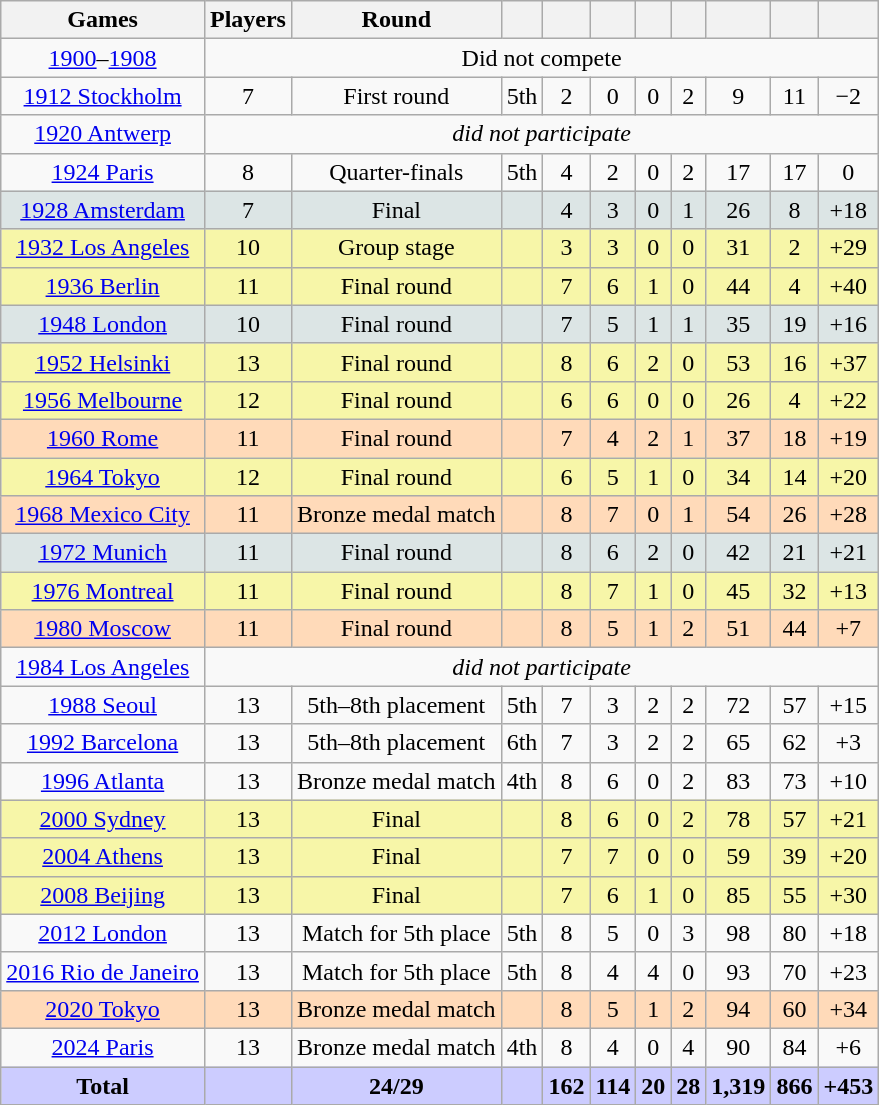<table class="wikitable sortable collapsible collapsed">
<tr>
<th>Games</th>
<th>Players</th>
<th>Round</th>
<th></th>
<th></th>
<th></th>
<th></th>
<th></th>
<th></th>
<th></th>
<th></th>
</tr>
<tr align=center>
<td><a href='#'>1900</a>–<a href='#'>1908</a></td>
<td colspan=11>Did not compete</td>
</tr>
<tr align=center>
<td><a href='#'>1912 Stockholm</a></td>
<td>7</td>
<td>First round</td>
<td>5th</td>
<td>2</td>
<td>0</td>
<td>0</td>
<td>2</td>
<td>9</td>
<td>11</td>
<td>−2</td>
</tr>
<tr align=center>
<td><a href='#'>1920 Antwerp</a></td>
<td colspan=11><em>did not participate</em></td>
</tr>
<tr align=center>
<td><a href='#'>1924 Paris</a></td>
<td>8</td>
<td>Quarter-finals</td>
<td>5th</td>
<td>4</td>
<td>2</td>
<td>0</td>
<td>2</td>
<td>17</td>
<td>17</td>
<td>0</td>
</tr>
<tr align=center style="background:#dce5e5;">
<td><a href='#'>1928 Amsterdam</a></td>
<td>7</td>
<td>Final</td>
<td></td>
<td>4</td>
<td>3</td>
<td>0</td>
<td>1</td>
<td>26</td>
<td>8</td>
<td>+18</td>
</tr>
<tr align=center style="background:#f7f6a8;">
<td><a href='#'>1932 Los Angeles</a></td>
<td>10</td>
<td>Group stage</td>
<td></td>
<td>3</td>
<td>3</td>
<td>0</td>
<td>0</td>
<td>31</td>
<td>2</td>
<td>+29</td>
</tr>
<tr align=center style="background:#f7f6a8;">
<td><a href='#'>1936 Berlin</a></td>
<td>11</td>
<td>Final round</td>
<td></td>
<td>7</td>
<td>6</td>
<td>1</td>
<td>0</td>
<td>44</td>
<td>4</td>
<td>+40</td>
</tr>
<tr align=center style="background:#dce5e5;">
<td><a href='#'>1948 London</a></td>
<td>10</td>
<td>Final round</td>
<td></td>
<td>7</td>
<td>5</td>
<td>1</td>
<td>1</td>
<td>35</td>
<td>19</td>
<td>+16</td>
</tr>
<tr align=center style="background:#f7f6a8;">
<td><a href='#'>1952 Helsinki</a></td>
<td>13</td>
<td>Final round</td>
<td></td>
<td>8</td>
<td>6</td>
<td>2</td>
<td>0</td>
<td>53</td>
<td>16</td>
<td>+37</td>
</tr>
<tr align=center style="background:#f7f6a8;">
<td><a href='#'>1956 Melbourne</a></td>
<td>12</td>
<td>Final round</td>
<td></td>
<td>6</td>
<td>6</td>
<td>0</td>
<td>0</td>
<td>26</td>
<td>4</td>
<td>+22</td>
</tr>
<tr align=center style="background:#ffdab9;">
<td><a href='#'>1960 Rome</a></td>
<td>11</td>
<td>Final round</td>
<td></td>
<td>7</td>
<td>4</td>
<td>2</td>
<td>1</td>
<td>37</td>
<td>18</td>
<td>+19</td>
</tr>
<tr align=center style="background:#f7f6a8;">
<td><a href='#'>1964 Tokyo</a></td>
<td>12</td>
<td>Final round</td>
<td></td>
<td>6</td>
<td>5</td>
<td>1</td>
<td>0</td>
<td>34</td>
<td>14</td>
<td>+20</td>
</tr>
<tr align=center style="background:#ffdab9;">
<td><a href='#'>1968 Mexico City</a></td>
<td>11</td>
<td>Bronze medal match</td>
<td></td>
<td>8</td>
<td>7</td>
<td>0</td>
<td>1</td>
<td>54</td>
<td>26</td>
<td>+28</td>
</tr>
<tr align=center style="background:#dce5e5;">
<td><a href='#'>1972 Munich</a></td>
<td>11</td>
<td>Final round</td>
<td></td>
<td>8</td>
<td>6</td>
<td>2</td>
<td>0</td>
<td>42</td>
<td>21</td>
<td>+21</td>
</tr>
<tr align=center style="background:#f7f6a8;">
<td><a href='#'>1976 Montreal</a></td>
<td>11</td>
<td>Final round</td>
<td></td>
<td>8</td>
<td>7</td>
<td>1</td>
<td>0</td>
<td>45</td>
<td>32</td>
<td>+13</td>
</tr>
<tr align=center style="background:#ffdab9;">
<td><a href='#'>1980 Moscow</a></td>
<td>11</td>
<td>Final round</td>
<td></td>
<td>8</td>
<td>5</td>
<td>1</td>
<td>2</td>
<td>51</td>
<td>44</td>
<td>+7</td>
</tr>
<tr align=center>
<td><a href='#'>1984 Los Angeles</a></td>
<td colspan=11><em>did not participate</em></td>
</tr>
<tr align=center>
<td><a href='#'>1988 Seoul</a></td>
<td>13</td>
<td>5th–8th placement</td>
<td>5th</td>
<td>7</td>
<td>3</td>
<td>2</td>
<td>2</td>
<td>72</td>
<td>57</td>
<td>+15</td>
</tr>
<tr align=center>
<td><a href='#'>1992 Barcelona</a></td>
<td>13</td>
<td>5th–8th placement</td>
<td>6th</td>
<td>7</td>
<td>3</td>
<td>2</td>
<td>2</td>
<td>65</td>
<td>62</td>
<td>+3</td>
</tr>
<tr align=center>
<td><a href='#'>1996 Atlanta</a></td>
<td>13</td>
<td>Bronze medal match</td>
<td>4th</td>
<td>8</td>
<td>6</td>
<td>0</td>
<td>2</td>
<td>83</td>
<td>73</td>
<td>+10</td>
</tr>
<tr align=center style="background:#f7f6a8;">
<td><a href='#'>2000 Sydney</a></td>
<td>13</td>
<td>Final</td>
<td></td>
<td>8</td>
<td>6</td>
<td>0</td>
<td>2</td>
<td>78</td>
<td>57</td>
<td>+21</td>
</tr>
<tr align=center style="background:#f7f6a8;">
<td><a href='#'>2004 Athens</a></td>
<td>13</td>
<td>Final</td>
<td></td>
<td>7</td>
<td>7</td>
<td>0</td>
<td>0</td>
<td>59</td>
<td>39</td>
<td>+20</td>
</tr>
<tr align=center style="background:#f7f6a8;">
<td><a href='#'>2008 Beijing</a></td>
<td>13</td>
<td>Final</td>
<td></td>
<td>7</td>
<td>6</td>
<td>1</td>
<td>0</td>
<td>85</td>
<td>55</td>
<td>+30</td>
</tr>
<tr align=center>
<td><a href='#'>2012 London</a></td>
<td>13</td>
<td>Match for 5th place</td>
<td>5th</td>
<td>8</td>
<td>5</td>
<td>0</td>
<td>3</td>
<td>98</td>
<td>80</td>
<td>+18</td>
</tr>
<tr align=center>
<td><a href='#'>2016 Rio de Janeiro</a></td>
<td>13</td>
<td>Match for 5th place</td>
<td>5th</td>
<td>8</td>
<td>4</td>
<td>4</td>
<td>0</td>
<td>93</td>
<td>70</td>
<td>+23</td>
</tr>
<tr align=center style="background:#ffdab9;">
<td><a href='#'>2020 Tokyo</a></td>
<td>13</td>
<td>Bronze medal match</td>
<td></td>
<td>8</td>
<td>5</td>
<td>1</td>
<td>2</td>
<td>94</td>
<td>60</td>
<td>+34</td>
</tr>
<tr align=center>
<td><a href='#'>2024 Paris</a></td>
<td>13</td>
<td>Bronze medal match</td>
<td>4th</td>
<td>8</td>
<td>4</td>
<td>0</td>
<td>4</td>
<td>90</td>
<td>84</td>
<td>+6</td>
</tr>
<tr style="text-align:center; background-color:#ccf;">
<td><strong>Total</strong></td>
<td></td>
<td><strong>24/29</strong></td>
<td></td>
<td><strong>162</strong></td>
<td><strong>114</strong></td>
<td><strong>20</strong></td>
<td><strong>28</strong></td>
<td><strong>1,319</strong></td>
<td><strong>866</strong></td>
<td><strong>+453</strong></td>
</tr>
</table>
